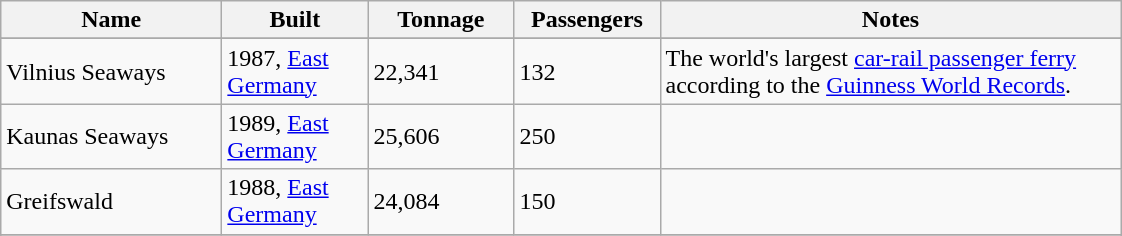<table class="wikitable sortable" border="1">
<tr>
<th scope="col" width="140pt">Name</th>
<th scope="col" width="90pt">Built</th>
<th scope="col" width="90pt">Tonnage</th>
<th scope="col" width="90pt">Passengers</th>
<th scope="col" width="300pt" class="unsortable">Notes</th>
</tr>
<tr>
</tr>
<tr>
<td> Vilnius Seaways</td>
<td>1987, <a href='#'>East Germany</a></td>
<td>22,341</td>
<td>132</td>
<td>The world's largest <a href='#'>car-rail passenger ferry</a> according to the <a href='#'>Guinness World Records</a>.</td>
</tr>
<tr>
<td> Kaunas Seaways</td>
<td>1989, <a href='#'>East Germany</a></td>
<td>25,606</td>
<td>250</td>
<td></td>
</tr>
<tr>
<td> Greifswald</td>
<td>1988, <a href='#'>East Germany</a></td>
<td>24,084</td>
<td>150</td>
<td></td>
</tr>
<tr>
</tr>
<tr>
</tr>
<tr>
</tr>
</table>
